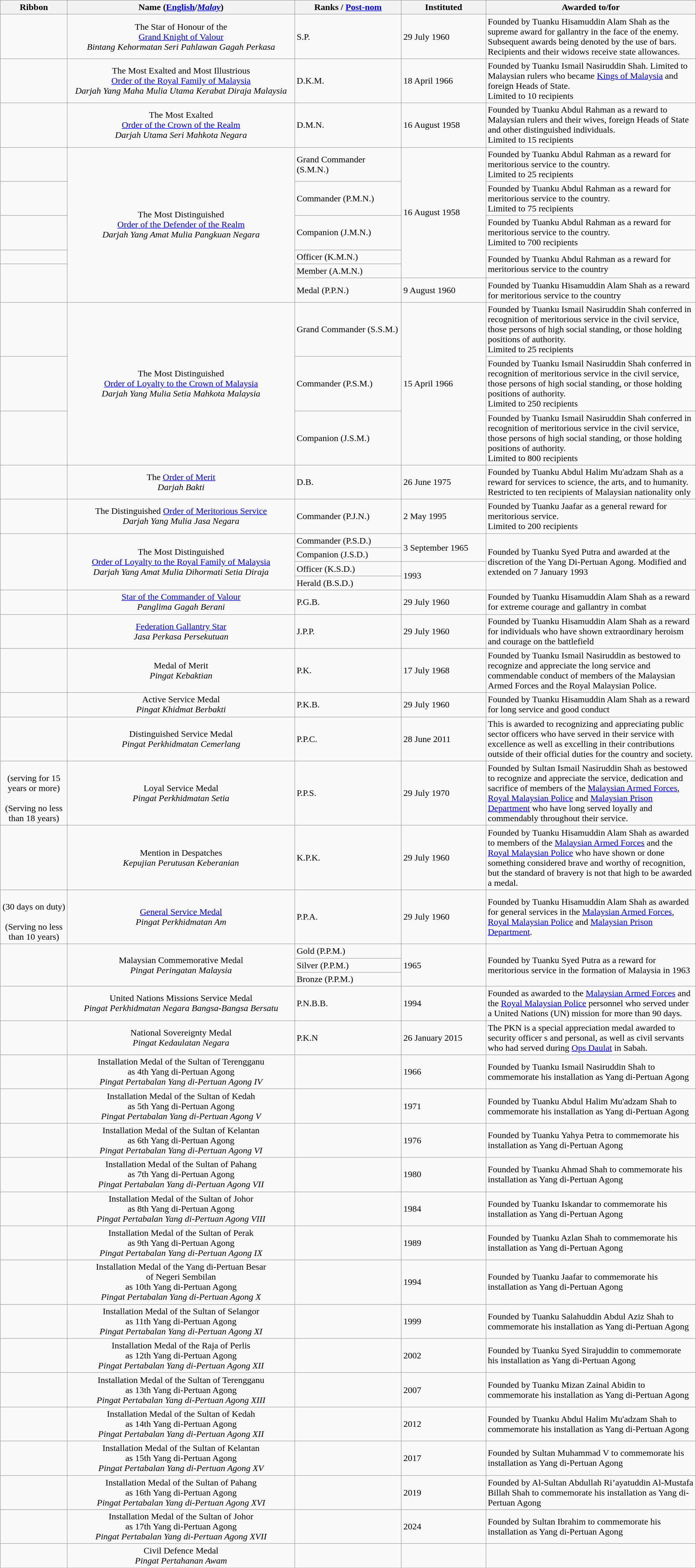<table class="wikitable">
<tr>
<th style="width:113px;">Ribbon</th>
<th style="width:25em;">Name (<a href='#'>English</a>/<a href='#'><em>Malay</em></a>)</th>
<th style="width:11.5em;">Ranks / <a href='#'>Post-nom</a></th>
<th style="width:9em;">Instituted</th>
<th>Awarded to/for</th>
</tr>
<tr>
<td align=center></td>
<td align=center>The Star of Honour of the<br><a href='#'>Grand Knight of Valour</a><br><em>Bintang Kehormatan Seri Pahlawan Gagah Perkasa</em></td>
<td>S.P.</td>
<td>29 July 1960</td>
<td>Founded by Tuanku Hisamuddin Alam Shah as the supreme award for gallantry in the face of the enemy. Subsequent awards being denoted by the use of bars. Recipients and their widows receive state allowances.</td>
</tr>
<tr>
<td align=center></td>
<td align=center>The Most Exalted and Most Illustrious<br><a href='#'>Order of the Royal Family of Malaysia</a><br><em>Darjah Yang Maha Mulia Utama Kerabat Diraja Malaysia</em></td>
<td>D.K.M.</td>
<td>18 April 1966</td>
<td>Founded by Tuanku Ismail Nasiruddin Shah. Limited to Malaysian rulers who became <a href='#'>Kings of Malaysia</a> and foreign Heads of State.<br> Limited to 10 recipients</td>
</tr>
<tr>
<td align=center></td>
<td align=center>The Most Exalted<br><a href='#'>Order of the Crown of the Realm</a><br><em>Darjah Utama Seri Mahkota Negara</em></td>
<td>D.M.N.</td>
<td>16 August 1958</td>
<td>Founded by Tuanku Abdul Rahman as a reward to Malaysian rulers and their wives, foreign Heads of State and other distinguished individuals.<br> Limited to 15 recipients</td>
</tr>
<tr>
<td align=center></td>
<td rowspan=6 align=center>The Most Distinguished<br><a href='#'>Order of the Defender of the Realm</a><br><em>Darjah Yang Amat Mulia Pangkuan Negara</em></td>
<td>Grand Commander (S.M.N.)<br></td>
<td rowspan=5>16 August 1958</td>
<td>Founded by Tuanku Abdul Rahman as a reward for meritorious service to the country.<br>Limited to 25 recipients</td>
</tr>
<tr>
<td align=center></td>
<td>Commander (P.M.N.)<br></td>
<td>Founded by Tuanku Abdul Rahman as a reward for meritorious service to the country.<br>Limited to 75 recipients</td>
</tr>
<tr>
<td align=center></td>
<td>Companion (J.M.N.)<br></td>
<td>Founded by Tuanku Abdul Rahman as a reward for meritorious service to the country.<br>Limited to 700 recipients</td>
</tr>
<tr>
<td align=center></td>
<td>Officer (K.M.N.)<br></td>
<td rowspan=2>Founded by Tuanku Abdul Rahman as a reward for meritorious service to the country</td>
</tr>
<tr>
<td rowspan=2 align=center></td>
<td>Member (A.M.N.)<br></td>
</tr>
<tr>
<td>Medal (P.P.N.)<br></td>
<td>9 August 1960</td>
<td>Founded by Tuanku Hisamuddin Alam Shah as a reward for meritorious service to the country</td>
</tr>
<tr>
<td align=center></td>
<td rowspan=3 align=center>The Most Distinguished<br><a href='#'>Order of Loyalty to the Crown of Malaysia</a><br><em>Darjah Yang Mulia Setia Mahkota Malaysia</em></td>
<td>Grand Commander (S.S.M.)<br></td>
<td rowspan=3>15 April 1966</td>
<td>Founded by Tuanku Ismail Nasiruddin Shah conferred in recognition of meritorious service in the civil service, those persons of high social standing, or those holding positions of authority.<br> Limited to 25 recipients</td>
</tr>
<tr>
<td align=center></td>
<td>Commander (P.S.M.)<br></td>
<td>Founded by Tuanku Ismail Nasiruddin Shah conferred in recognition of meritorious service in the civil service, those persons of high social standing, or those holding positions of authority.<br> Limited to 250 recipients</td>
</tr>
<tr>
<td align=center></td>
<td>Companion (J.S.M.)<br></td>
<td>Founded by Tuanku Ismail Nasiruddin Shah conferred in recognition of meritorious service in the civil service, those persons of high social standing, or those holding positions of authority.<br> Limited to 800 recipients</td>
</tr>
<tr>
<td align=center></td>
<td align=center>The <a href='#'>Order of Merit</a><br><em>Darjah Bakti</em></td>
<td>D.B.</td>
<td>26 June 1975</td>
<td>Founded by Tuanku Abdul Halim Mu'adzam Shah as a reward for services to science, the arts, and to humanity.<br> Restricted to ten recipients of Malaysian nationality only</td>
</tr>
<tr>
<td align=center></td>
<td align=center>The Distinguished <a href='#'>Order of Meritorious Service</a><br><em>Darjah Yang Mulia Jasa Negara</em></td>
<td>Commander (P.J.N.)<br></td>
<td>2 May 1995</td>
<td>Founded by Tuanku Jaafar as a general reward for meritorious service.<br> Limited to 200 recipients</td>
</tr>
<tr>
<td rowspan=4 align=center></td>
<td rowspan=4 align=center>The Most Distinguished<br><a href='#'>Order of Loyalty to the Royal Family of Malaysia</a><br><em>Darjah Yang Amat Mulia Dihormati Setia Diraja</em></td>
<td>Commander (P.S.D.)<br></td>
<td rowspan=2>3 September 1965</td>
<td rowspan=4>Founded by Tuanku Syed Putra and awarded at the discretion of the Yang Di-Pertuan Agong. Modified and extended on 7 January 1993</td>
</tr>
<tr>
<td>Companion (J.S.D.)<br></td>
</tr>
<tr>
<td>Officer (K.S.D.)<br></td>
<td rowspan=2>1993</td>
</tr>
<tr>
<td>Herald (B.S.D.)<br></td>
</tr>
<tr>
<td align=center></td>
<td align=center><a href='#'>Star of the Commander of Valour</a><br><em>Panglima Gagah Berani</em></td>
<td>P.G.B.</td>
<td>29 July 1960</td>
<td>Founded by Tuanku Hisamuddin Alam Shah as a reward for extreme courage and gallantry in combat</td>
</tr>
<tr>
<td align=center></td>
<td align=center><a href='#'>Federation Gallantry Star</a><br><em>Jasa Perkasa Persekutuan</em></td>
<td>J.P.P.</td>
<td>29 July 1960</td>
<td>Founded by Tuanku Hisamuddin Alam Shah as a reward for individuals who have shown extraordinary heroism and courage on the battlefield</td>
</tr>
<tr>
<td align=center></td>
<td align=center>Medal of Merit<br><em>Pingat Kebaktian</em></td>
<td>P.K.</td>
<td>17 July 1968</td>
<td>Founded by Tuanku Ismail Nasiruddin as bestowed to recognize and appreciate the long service and commendable conduct of members of the Malaysian Armed Forces and the Royal Malaysian Police.</td>
</tr>
<tr>
<td align=center></td>
<td align=center>Active Service Medal<br><em>Pingat Khidmat Berbakti</em></td>
<td>P.K.B.</td>
<td>29 July 1960</td>
<td>Founded by Tuanku Hisamuddin Alam Shah as a reward for long service and good conduct</td>
</tr>
<tr>
<td align=center></td>
<td align=center>Distinguished Service Medal<br><em>Pingat Perkhidmatan Cemerlang</em></td>
<td>P.P.C.</td>
<td>28 June 2011</td>
<td>This is awarded to recognizing and appreciating public sector officers who have served in their service with excellence as well as excelling in their contributions outside of their official duties for the country and society.</td>
</tr>
<tr>
<td align=center> <br> (serving for 15 years or more) <br>  <br> (Serving no less than 18 years)</td>
<td align=center>Loyal Service Medal<br><em>Pingat Perkhidmatan Setia</em></td>
<td>P.P.S.</td>
<td>29 July 1970</td>
<td>Founded by Sultan Ismail Nasiruddin Shah as bestowed to recognize and appreciate the service, dedication and sacrifice of members of the <a href='#'>Malaysian Armed Forces</a>, <a href='#'>Royal Malaysian Police</a> and <a href='#'>Malaysian Prison Department</a> who have long served loyally and commendably throughout their service.</td>
</tr>
<tr>
<td align=center></td>
<td align=center>Mention in Despatches<br><em>Kepujian Perutusan Keberanian</em></td>
<td>K.P.K.</td>
<td>29 July 1960</td>
<td>Founded by Tuanku Hisamuddin Alam Shah as awarded to members of the <a href='#'>Malaysian Armed Forces</a> and the <a href='#'>Royal Malaysian Police</a> who have shown or done something considered brave and worthy of recognition, but the standard of bravery is not that high to be awarded a medal.</td>
</tr>
<tr>
<td align=center> <br> (30 days on duty) <br>  <br> (Serving no less than 10 years)</td>
<td align=center><a href='#'>General Service Medal</a><br><em>Pingat Perkhidmatan Am</em></td>
<td>P.P.A.</td>
<td>29 July 1960</td>
<td>Founded by Tuanku Hisamuddin Alam Shah as awarded for general services in the <a href='#'>Malaysian Armed Forces</a>, <a href='#'>Royal Malaysian Police</a> and <a href='#'>Malaysian Prison Department</a>.</td>
</tr>
<tr>
<td rowspan=3 align=center></td>
<td rowspan=3 align=center>Malaysian Commemorative Medal<br><em>Pingat Peringatan Malaysia</em></td>
<td>Gold (P.P.M.)<br></td>
<td rowspan=3>1965</td>
<td rowspan=3>Founded by Tuanku Syed Putra as a reward for meritorious service in the formation of Malaysia in 1963</td>
</tr>
<tr>
<td>Silver (P.P.M.)<br></td>
</tr>
<tr>
<td>Bronze (P.P.M.)<br></td>
</tr>
<tr>
<td align=center></td>
<td align=center>United Nations Missions Service Medal<br><em>Pingat Perkhidmatan Negara Bangsa-Bangsa Bersatu</em></td>
<td>P.N.B.B.</td>
<td>1994</td>
<td>Founded as awarded to the <a href='#'>Malaysian Armed Forces</a> and the <a href='#'>Royal Malaysian Police</a> personnel who served under a United Nations (UN) mission for more than 90 days.</td>
</tr>
<tr>
<td align=center></td>
<td align=center>National Sovereignty Medal<br> <em>Pingat Kedaulatan Negara</em></td>
<td>P.K.N</td>
<td>26 January 2015</td>
<td>The PKN is a special appreciation medal awarded to security officer s and personal, as well as civil servants who had served during <a href='#'>Ops Daulat</a> in Sabah.</td>
</tr>
<tr>
<td align=center></td>
<td align=center>Installation Medal of the Sultan of Terengganu<br>as 4th Yang di-Pertuan Agong<br><em>Pingat Pertabalan Yang di-Pertuan Agong IV</em></td>
<td></td>
<td>1966</td>
<td>Founded by Tuanku Ismail Nasiruddin Shah to commemorate his installation as Yang di-Pertuan Agong</td>
</tr>
<tr>
<td align=center></td>
<td align=center>Installation Medal of the Sultan of Kedah<br>as 5th Yang di-Pertuan Agong<br><em>Pingat Pertabalan Yang di-Pertuan Agong V</em></td>
<td></td>
<td>1971</td>
<td>Founded by Tuanku Abdul Halim Mu'adzam Shah to commemorate his installation as Yang di-Pertuan Agong</td>
</tr>
<tr>
<td align=center></td>
<td align=center>Installation Medal of the Sultan of Kelantan<br>as 6th Yang di-Pertuan Agong<br><em>Pingat Pertabalan Yang di-Pertuan Agong VI</em></td>
<td></td>
<td>1976</td>
<td>Founded by Tuanku Yahya Petra to commemorate his installation as Yang di-Pertuan Agong</td>
</tr>
<tr>
<td align=center></td>
<td align=center>Installation Medal of the Sultan of Pahang<br>as 7th Yang di-Pertuan Agong<br><em>Pingat Pertabalan Yang di-Pertuan Agong VII</em></td>
<td></td>
<td>1980</td>
<td>Founded by Tuanku Ahmad Shah to commemorate his installation as Yang di-Pertuan Agong</td>
</tr>
<tr>
<td align=center></td>
<td align=center>Installation Medal of the Sultan of Johor<br>as 8th Yang di-Pertuan Agong<br><em>Pingat Pertabalan Yang di-Pertuan Agong VIII</em></td>
<td></td>
<td>1984</td>
<td>Founded by Tuanku Iskandar to commemorate his installation as Yang di-Pertuan Agong</td>
</tr>
<tr>
<td align=center></td>
<td align=center>Installation Medal of the Sultan of Perak<br>as 9th Yang di-Pertuan Agong<br><em>Pingat Pertabalan Yang di-Pertuan Agong IX</em></td>
<td></td>
<td>1989</td>
<td>Founded by Tuanku Azlan Shah to commemorate his installation as Yang di-Pertuan Agong</td>
</tr>
<tr>
<td align=center></td>
<td align=center>Installation Medal of the Yang di-Pertuan Besar<br>of Negeri Sembilan<br>as 10th Yang di-Pertuan Agong<br><em>Pingat Pertabalan Yang di-Pertuan Agong X</em></td>
<td></td>
<td>1994</td>
<td>Founded by Tuanku Jaafar to commemorate his installation as Yang di-Pertuan Agong</td>
</tr>
<tr>
<td align=center></td>
<td align=center>Installation Medal of the Sultan of Selangor<br>as 11th Yang di-Pertuan Agong<br><em>Pingat Pertabalan Yang di-Pertuan Agong XI</em></td>
<td></td>
<td>1999</td>
<td>Founded by Tuanku Salahuddin Abdul Aziz Shah to commemorate his installation as Yang di-Pertuan Agong</td>
</tr>
<tr>
<td align=center></td>
<td align=center>Installation Medal of the Raja of Perlis<br>as 12th Yang di-Pertuan Agong<br><em>Pingat Pertabalan Yang di-Pertuan Agong XII</em></td>
<td></td>
<td>2002</td>
<td>Founded by Tuanku Syed Sirajuddin to commemorate his installation as Yang di-Pertuan Agong</td>
</tr>
<tr>
<td align=center></td>
<td align=center>Installation Medal of the Sultan of Terengganu<br>as 13th Yang di-Pertuan Agong<br><em>Pingat Pertabalan Yang di-Pertuan Agong XIII</em></td>
<td></td>
<td>2007</td>
<td>Founded by Tuanku Mizan Zainal Abidin to commemorate his installation as Yang di-Pertuan Agong</td>
</tr>
<tr>
<td align=center></td>
<td align=center>Installation Medal of the Sultan of Kedah<br>as 14th Yang di-Pertuan Agong<br><em>Pingat Pertabalan Yang di-Pertuan Agong XII</em></td>
<td></td>
<td>2012</td>
<td>Founded by Tuanku Abdul Halim Mu'adzam Shah to commemorate his installation as Yang di-Pertuan Agong</td>
</tr>
<tr>
<td align=center></td>
<td align=center>Installation Medal of the Sultan of Kelantan<br>as 15th Yang di-Pertuan Agong<br><em>Pingat Pertabalan Yang di-Pertuan Agong XV</em></td>
<td></td>
<td>2017</td>
<td>Founded by Sultan Muhammad V to commemorate his installation as Yang di-Pertuan Agong</td>
</tr>
<tr>
<td align=center></td>
<td align=center>Installation Medal of the Sultan of Pahang<br>as 16th Yang di-Pertuan Agong<br><em>Pingat Pertabalan Yang di-Pertuan Agong XVI</em></td>
<td></td>
<td>2019</td>
<td>Founded by Al-Sultan Abdullah Ri’ayatuddin Al-Mustafa Billah Shah to commemorate his installation as Yang di-Pertuan Agong</td>
</tr>
<tr>
<td align=center></td>
<td align=center>Installation Medal of the Sultan of Johor<br>as 17th Yang di-Pertuan Agong<br><em>Pingat Pertabalan Yang di-Pertuan Agong XVII</em></td>
<td></td>
<td>2024</td>
<td>Founded by Sultan Ibrahim to commemorate his installation as Yang di-Pertuan Agong</td>
</tr>
<tr>
<td align=center></td>
<td align=center>Civil Defence Medal<br><em>Pingat Pertahanan Awam</em></td>
<td></td>
<td></td>
<td></td>
</tr>
<tr>
</tr>
</table>
